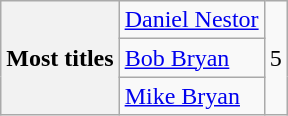<table class=wikitable>
<tr>
<th rowspan = 3 style="text-align:left;">Most titles</th>
<td> <a href='#'>Daniel Nestor</a></td>
<td rowspan = 3 style="text-align:center;">5</td>
</tr>
<tr>
<td> <a href='#'>Bob Bryan</a></td>
</tr>
<tr>
<td> <a href='#'>Mike Bryan</a></td>
</tr>
</table>
